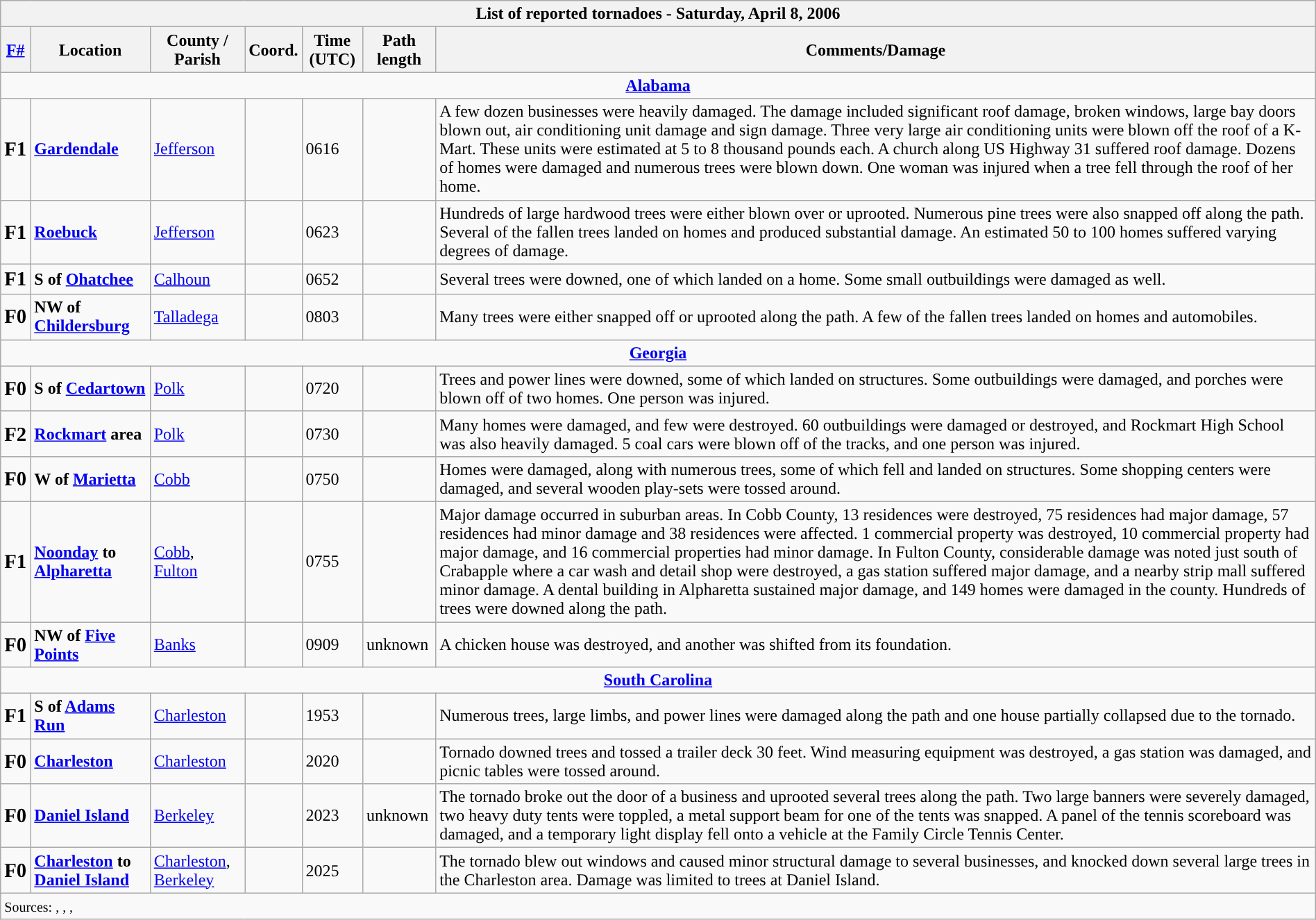<table class="wikitable collapsible" style="width:100%;">
<tr>
<th colspan="7">List of reported tornadoes - Saturday, April 8, 2006</th>
</tr>
<tr>
<th><a href='#'>F#</a></th>
<th>Location</th>
<th>County / Parish</th>
<th>Coord.</th>
<th>Time (UTC)</th>
<th>Path length</th>
<th>Comments/Damage</th>
</tr>
<tr>
<td colspan="7" align=center><strong><a href='#'>Alabama</a></strong></td>
</tr>
<tr>
<td><big><strong>F1</strong></big></td>
<td><strong><a href='#'>Gardendale</a></strong></td>
<td><a href='#'>Jefferson</a></td>
<td></td>
<td>0616</td>
<td></td>
<td>A few dozen businesses were heavily damaged. The damage included significant roof damage, broken windows, large bay doors blown out, air conditioning unit damage and sign damage. Three very large air conditioning units were blown off the roof of a K-Mart. These units were estimated at 5 to 8 thousand pounds each. A church along US Highway 31 suffered roof damage. Dozens of homes were damaged and numerous trees were blown down. One woman was injured when a tree fell through the roof of her home.</td>
</tr>
<tr>
<td><big><strong>F1</strong></big></td>
<td><strong><a href='#'>Roebuck</a></strong></td>
<td><a href='#'>Jefferson</a></td>
<td></td>
<td>0623</td>
<td></td>
<td>Hundreds of large hardwood trees were either blown over or uprooted. Numerous pine trees were also snapped off along the path. Several of the fallen trees landed on homes and produced substantial damage. An estimated 50 to 100 homes suffered varying degrees of damage.</td>
</tr>
<tr>
<td><big><strong>F1</strong></big></td>
<td><strong>S of <a href='#'>Ohatchee</a></strong></td>
<td><a href='#'>Calhoun</a></td>
<td></td>
<td>0652</td>
<td></td>
<td>Several trees were downed, one of which landed on a home. Some small outbuildings were damaged as well.</td>
</tr>
<tr>
<td><big><strong>F0</strong></big></td>
<td><strong>NW of <a href='#'>Childersburg</a></strong></td>
<td><a href='#'>Talladega</a></td>
<td></td>
<td>0803</td>
<td></td>
<td>Many trees were either snapped off or uprooted along the path. A few of the fallen trees landed on homes and automobiles.</td>
</tr>
<tr>
<td colspan="7" align=center><strong><a href='#'>Georgia</a></strong></td>
</tr>
<tr>
<td><big><strong>F0</strong></big></td>
<td><strong>S of <a href='#'>Cedartown</a></strong></td>
<td><a href='#'>Polk</a></td>
<td></td>
<td>0720</td>
<td></td>
<td>Trees and power lines were downed, some of which landed on structures. Some outbuildings were damaged, and porches were blown off of two homes. One person was injured.</td>
</tr>
<tr>
<td><big><strong>F2</strong></big></td>
<td><strong><a href='#'>Rockmart</a> area</strong></td>
<td><a href='#'>Polk</a></td>
<td></td>
<td>0730</td>
<td></td>
<td>Many homes were damaged, and few were destroyed. 60 outbuildings were damaged or destroyed, and Rockmart High School was also heavily damaged. 5 coal cars were blown off of the tracks, and one person was injured.</td>
</tr>
<tr>
<td><big><strong>F0</strong></big></td>
<td><strong>W of <a href='#'>Marietta</a></strong></td>
<td><a href='#'>Cobb</a></td>
<td></td>
<td>0750</td>
<td></td>
<td>Homes were damaged, along with numerous trees, some of which fell and landed on structures. Some shopping centers were damaged, and several wooden play-sets were tossed around.</td>
</tr>
<tr>
<td><big><strong>F1</strong></big></td>
<td><strong><a href='#'>Noonday</a> to <a href='#'>Alpharetta</a></strong></td>
<td><a href='#'>Cobb</a>, <a href='#'>Fulton</a></td>
<td></td>
<td>0755</td>
<td></td>
<td>Major damage occurred in suburban areas. In Cobb County, 13 residences were destroyed, 75 residences had major damage, 57 residences had minor damage and 38 residences were affected. 1 commercial property was destroyed, 10 commercial property had major damage, and 16 commercial properties had minor damage. In Fulton County, considerable damage was noted just south of Crabapple where a car wash and detail shop were destroyed, a gas station suffered major damage, and a nearby strip mall suffered minor damage. A dental building in Alpharetta sustained major damage, and 149 homes were damaged in the county. Hundreds of trees were downed along the path.</td>
</tr>
<tr>
<td><big><strong>F0</strong></big></td>
<td><strong>NW of <a href='#'>Five Points</a></strong></td>
<td><a href='#'>Banks</a></td>
<td></td>
<td>0909</td>
<td>unknown</td>
<td>A chicken house was destroyed, and another was shifted from its foundation.</td>
</tr>
<tr>
<td colspan="7" align=center><strong><a href='#'>South Carolina</a></strong></td>
</tr>
<tr>
<td><big><strong>F1</strong></big></td>
<td><strong>S of <a href='#'>Adams Run</a></strong></td>
<td><a href='#'>Charleston</a></td>
<td></td>
<td>1953</td>
<td></td>
<td>Numerous trees, large limbs, and power lines were damaged along the path and one house partially collapsed due to the tornado.</td>
</tr>
<tr>
<td><big><strong>F0</strong></big></td>
<td><strong><a href='#'>Charleston</a></strong></td>
<td><a href='#'>Charleston</a></td>
<td></td>
<td>2020</td>
<td></td>
<td>Tornado downed trees and tossed a trailer deck 30 feet. Wind measuring equipment was destroyed, a gas station was damaged, and picnic tables were tossed around.</td>
</tr>
<tr>
<td><big><strong>F0</strong></big></td>
<td><strong><a href='#'>Daniel Island</a></strong></td>
<td><a href='#'>Berkeley</a></td>
<td></td>
<td>2023</td>
<td>unknown</td>
<td>The tornado broke out the door of a business and uprooted several trees along the path. Two large banners were severely damaged, two heavy duty tents were toppled, a metal support beam for one of the tents was snapped. A panel of the tennis scoreboard was damaged, and a temporary light display fell onto a vehicle at the Family Circle Tennis Center.</td>
</tr>
<tr>
<td><big><strong>F0</strong></big></td>
<td><strong><a href='#'>Charleston</a> to <a href='#'>Daniel Island</a></strong></td>
<td><a href='#'>Charleston</a>, <a href='#'>Berkeley</a></td>
<td></td>
<td>2025</td>
<td></td>
<td>The tornado blew out windows and caused minor structural damage to several businesses, and knocked down several large trees in the Charleston area. Damage was limited to trees at Daniel Island.</td>
</tr>
<tr>
<td colspan="7"><small>Sources: , , , </small></td>
</tr>
</table>
